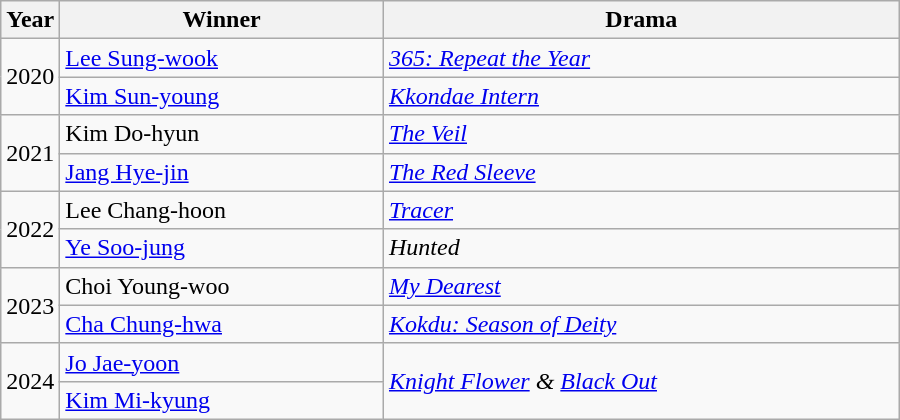<table class="wikitable" style="width:600px">
<tr>
<th width=10>Year</th>
<th>Winner</th>
<th>Drama</th>
</tr>
<tr>
<td rowspan="2">2020</td>
<td><a href='#'>Lee Sung-wook</a></td>
<td><em><a href='#'>365: Repeat the Year</a></em></td>
</tr>
<tr>
<td><a href='#'>Kim Sun-young</a></td>
<td><em><a href='#'>Kkondae Intern</a></em></td>
</tr>
<tr>
<td rowspan=2>2021</td>
<td>Kim Do-hyun</td>
<td><em><a href='#'>The Veil</a></em></td>
</tr>
<tr>
<td><a href='#'>Jang Hye-jin</a></td>
<td><em><a href='#'>The Red Sleeve</a></em></td>
</tr>
<tr>
<td rowspan=2>2022</td>
<td>Lee Chang-hoon</td>
<td><em><a href='#'>Tracer</a></em></td>
</tr>
<tr>
<td><a href='#'>Ye Soo-jung</a></td>
<td><em>Hunted</em></td>
</tr>
<tr>
<td rowspan=2>2023</td>
<td>Choi Young-woo</td>
<td><em><a href='#'>My Dearest</a></em></td>
</tr>
<tr>
<td><a href='#'>Cha Chung-hwa</a></td>
<td><em><a href='#'>Kokdu: Season of Deity</a></em></td>
</tr>
<tr>
<td rowspan=2>2024</td>
<td><a href='#'>Jo Jae-yoon</a></td>
<td rowspan=2><em><a href='#'>Knight Flower</a> & <a href='#'>Black Out</a></em></td>
</tr>
<tr>
<td><a href='#'>Kim Mi-kyung</a></td>
</tr>
</table>
